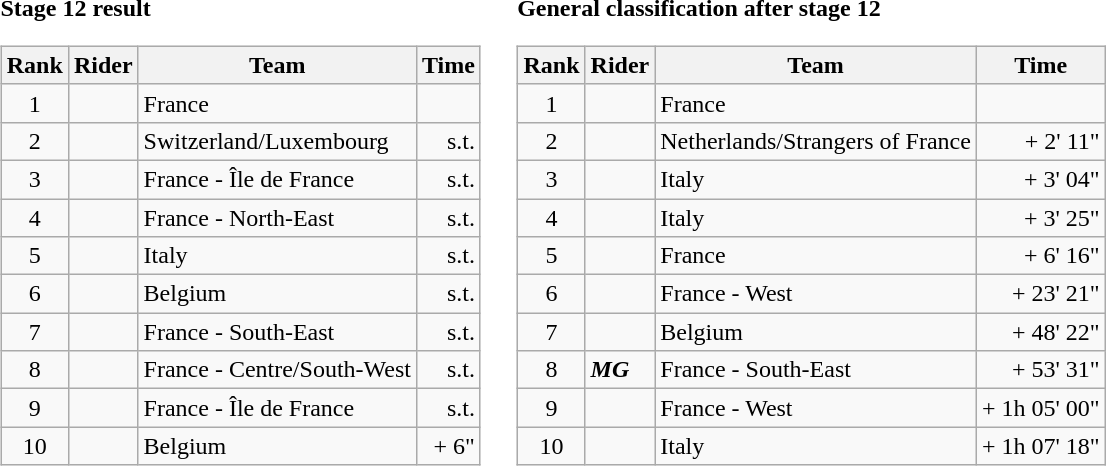<table>
<tr>
<td><strong>Stage 12 result</strong><br><table class="wikitable">
<tr>
<th scope="col">Rank</th>
<th scope="col">Rider</th>
<th scope="col">Team</th>
<th scope="col">Time</th>
</tr>
<tr>
<td style="text-align:center;">1</td>
<td></td>
<td>France</td>
<td style="text-align:right;"></td>
</tr>
<tr>
<td style="text-align:center;">2</td>
<td></td>
<td>Switzerland/Luxembourg</td>
<td style="text-align:right;">s.t.</td>
</tr>
<tr>
<td style="text-align:center;">3</td>
<td></td>
<td>France - Île de France</td>
<td style="text-align:right;">s.t.</td>
</tr>
<tr>
<td style="text-align:center;">4</td>
<td></td>
<td>France - North-East</td>
<td style="text-align:right;">s.t.</td>
</tr>
<tr>
<td style="text-align:center;">5</td>
<td></td>
<td>Italy</td>
<td style="text-align:right;">s.t.</td>
</tr>
<tr>
<td style="text-align:center;">6</td>
<td></td>
<td>Belgium</td>
<td style="text-align:right;">s.t.</td>
</tr>
<tr>
<td style="text-align:center;">7</td>
<td></td>
<td>France - South-East</td>
<td style="text-align:right;">s.t.</td>
</tr>
<tr>
<td style="text-align:center;">8</td>
<td></td>
<td>France - Centre/South-West</td>
<td style="text-align:right;">s.t.</td>
</tr>
<tr>
<td style="text-align:center;">9</td>
<td></td>
<td>France - Île de France</td>
<td style="text-align:right;">s.t.</td>
</tr>
<tr>
<td style="text-align:center;">10</td>
<td></td>
<td>Belgium</td>
<td style="text-align:right;">+ 6"</td>
</tr>
</table>
</td>
<td></td>
<td><strong>General classification after stage 12</strong><br><table class="wikitable">
<tr>
<th scope="col">Rank</th>
<th scope="col">Rider</th>
<th scope="col">Team</th>
<th scope="col">Time</th>
</tr>
<tr>
<td style="text-align:center;">1</td>
<td> </td>
<td>France</td>
<td style="text-align:right;"></td>
</tr>
<tr>
<td style="text-align:center;">2</td>
<td></td>
<td>Netherlands/Strangers of France</td>
<td style="text-align:right;">+ 2' 11"</td>
</tr>
<tr>
<td style="text-align:center;">3</td>
<td></td>
<td>Italy</td>
<td style="text-align:right;">+ 3' 04"</td>
</tr>
<tr>
<td style="text-align:center;">4</td>
<td></td>
<td>Italy</td>
<td style="text-align:right;">+ 3' 25"</td>
</tr>
<tr>
<td style="text-align:center;">5</td>
<td></td>
<td>France</td>
<td style="text-align:right;">+ 6' 16"</td>
</tr>
<tr>
<td style="text-align:center;">6</td>
<td></td>
<td>France - West</td>
<td style="text-align:right;">+ 23' 21"</td>
</tr>
<tr>
<td style="text-align:center;">7</td>
<td></td>
<td>Belgium</td>
<td style="text-align:right;">+ 48' 22"</td>
</tr>
<tr>
<td style="text-align:center;">8</td>
<td> <strong><em>MG</em></strong></td>
<td>France - South-East</td>
<td style="text-align:right;">+ 53' 31"</td>
</tr>
<tr>
<td style="text-align:center;">9</td>
<td></td>
<td>France - West</td>
<td style="text-align:right;">+ 1h 05' 00"</td>
</tr>
<tr>
<td style="text-align:center;">10</td>
<td></td>
<td>Italy</td>
<td style="text-align:right;">+ 1h 07' 18"</td>
</tr>
</table>
</td>
</tr>
</table>
